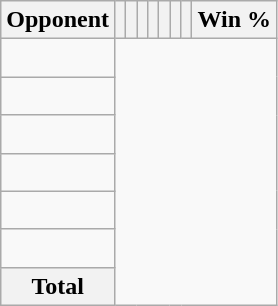<table class="wikitable sortable collapsible collapsed" style="text-align: center;">
<tr>
<th>Opponent</th>
<th></th>
<th></th>
<th></th>
<th></th>
<th></th>
<th></th>
<th></th>
<th>Win %</th>
</tr>
<tr>
<td align="left"><br></td>
</tr>
<tr>
<td align="left"><br></td>
</tr>
<tr>
<td align="left"><br></td>
</tr>
<tr>
<td align="left"><br></td>
</tr>
<tr>
<td align="left"><br></td>
</tr>
<tr>
<td align="left"><br></td>
</tr>
<tr class="sortbottom">
<th>Total<br></th>
</tr>
</table>
